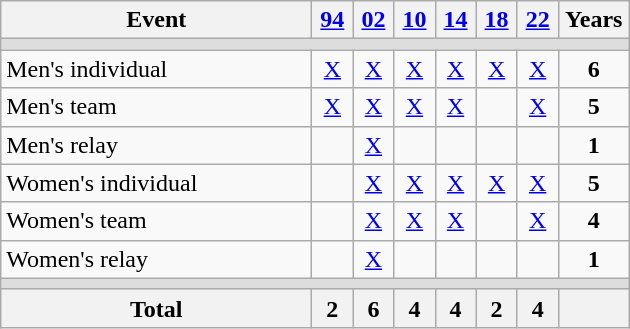<table class="wikitable">
<tr>
<th width="200">Event</th>
<th width=20><a href='#'>94</a></th>
<th width=20><a href='#'>02</a></th>
<th width=20><a href='#'>10</a></th>
<th width=20><a href='#'>14</a></th>
<th width=20><a href='#'>18</a></th>
<th width=20><a href='#'>22</a></th>
<th width=40>Years</th>
</tr>
<tr bgcolor=#DDDDDD>
<td colspan=8></td>
</tr>
<tr align=center>
<td align=left>Men's individual</td>
<td><a href='#'>X</a></td>
<td><a href='#'>X</a></td>
<td><a href='#'>X</a></td>
<td><a href='#'>X</a></td>
<td><a href='#'>X</a></td>
<td><a href='#'>X</a></td>
<td><strong>6</strong></td>
</tr>
<tr align=center>
<td align=left>Men's team</td>
<td><a href='#'>X</a></td>
<td><a href='#'>X</a></td>
<td><a href='#'>X</a></td>
<td><a href='#'>X</a></td>
<td></td>
<td><a href='#'>X</a></td>
<td><strong>5</strong></td>
</tr>
<tr align=center>
<td align=left>Men's relay</td>
<td></td>
<td><a href='#'>X</a></td>
<td></td>
<td></td>
<td></td>
<td></td>
<td><strong>1</strong></td>
</tr>
<tr align=center>
<td align=left>Women's individual</td>
<td></td>
<td><a href='#'>X</a></td>
<td><a href='#'>X</a></td>
<td><a href='#'>X</a></td>
<td><a href='#'>X</a></td>
<td><a href='#'>X</a></td>
<td><strong>5</strong></td>
</tr>
<tr align=center>
<td align=left>Women's team</td>
<td></td>
<td><a href='#'>X</a></td>
<td><a href='#'>X</a></td>
<td><a href='#'>X</a></td>
<td></td>
<td><a href='#'>X</a></td>
<td><strong>4</strong></td>
</tr>
<tr align=center>
<td align=left>Women's relay</td>
<td></td>
<td><a href='#'>X</a></td>
<td></td>
<td></td>
<td></td>
<td></td>
<td><strong>1</strong></td>
</tr>
<tr bgcolor=#DDDDDD>
<td colspan=8></td>
</tr>
<tr>
<th>Total</th>
<th>2</th>
<th>6</th>
<th>4</th>
<th>4</th>
<th>2</th>
<th>4</th>
<th></th>
</tr>
</table>
